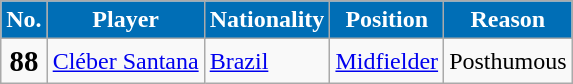<table class="wikitable" style="font-size:100%; text-align: center;">
<tr>
<th style="color:white; background:#006EB6;""width:30px;">No.</th>
<th style="color:white; background:#006EB6;""width:125px;">Player</th>
<th style="color:white; background:#006EB6;""width:100px;">Nationality</th>
<th style="color:white; background:#006EB6;""width:150px;">Position</th>
<th style="color:white; background:#006EB6;""width:150px;">Reason</th>
</tr>
<tr>
<td><big><strong>88</strong></big></td>
<td align=left><a href='#'>Cléber Santana</a></td>
<td align=left> <a href='#'>Brazil</a></td>
<td><a href='#'>Midfielder</a></td>
<td>Posthumous </td>
</tr>
</table>
